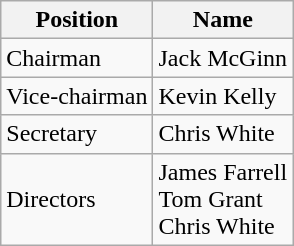<table class="wikitable">
<tr>
<th>Position</th>
<th>Name</th>
</tr>
<tr>
<td>Chairman</td>
<td>Jack McGinn</td>
</tr>
<tr>
<td>Vice-chairman</td>
<td>Kevin Kelly</td>
</tr>
<tr>
<td>Secretary</td>
<td>Chris White</td>
</tr>
<tr>
<td>Directors</td>
<td>James Farrell<br>Tom Grant<br>Chris White</td>
</tr>
</table>
